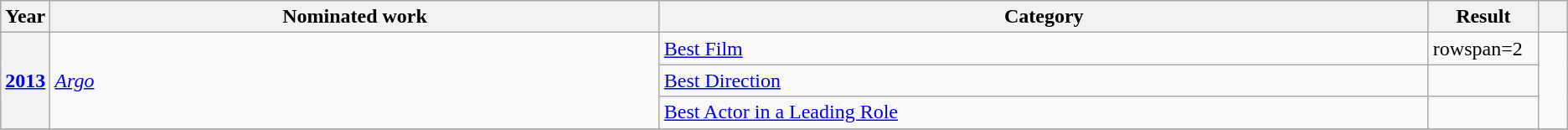<table class=wikitable>
<tr>
<th scope="col" style="width:1em;">Year</th>
<th scope="col" style="width:30em;">Nominated work</th>
<th scope="col" style="width:38em;">Category</th>
<th scope="col" style="width:5em;">Result</th>
<th scope="col" style="width:1em;"></th>
</tr>
<tr>
<th scope="row" rowspan=3><a href='#'>2013</a></th>
<td rowspan=3><em><a href='#'>Argo</a></em></td>
<td><a href='#'>Best Film</a></td>
<td>rowspan=2 </td>
<td rowspan=3 style="text-align:center;"></td>
</tr>
<tr>
<td><a href='#'>Best Direction</a></td>
</tr>
<tr>
<td><a href='#'>Best Actor in a Leading Role</a></td>
<td></td>
</tr>
<tr>
</tr>
</table>
